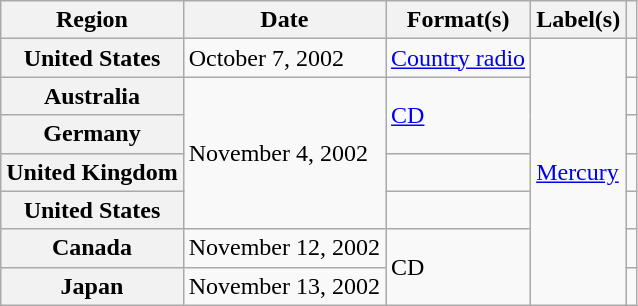<table class="wikitable plainrowheaders">
<tr>
<th scope="col">Region</th>
<th scope="col">Date</th>
<th scope="col">Format(s)</th>
<th scope="col">Label(s)</th>
<th scope="col"></th>
</tr>
<tr>
<th scope="row">United States</th>
<td>October 7, 2002</td>
<td><a href='#'>Country radio</a></td>
<td rowspan="7"><a href='#'>Mercury</a></td>
<td align="center"></td>
</tr>
<tr>
<th scope="row">Australia</th>
<td rowspan="4">November 4, 2002</td>
<td rowspan="2"><a href='#'>CD</a></td>
<td align="center"></td>
</tr>
<tr>
<th scope="row">Germany</th>
<td align="center"></td>
</tr>
<tr>
<th scope="row">United Kingdom</th>
<td></td>
<td align="center"></td>
</tr>
<tr>
<th scope="row">United States</th>
<td></td>
<td align="center"></td>
</tr>
<tr>
<th scope="row">Canada</th>
<td>November 12, 2002</td>
<td rowspan="2">CD</td>
<td align="center"></td>
</tr>
<tr>
<th scope="row">Japan</th>
<td>November 13, 2002</td>
<td align="center"></td>
</tr>
</table>
